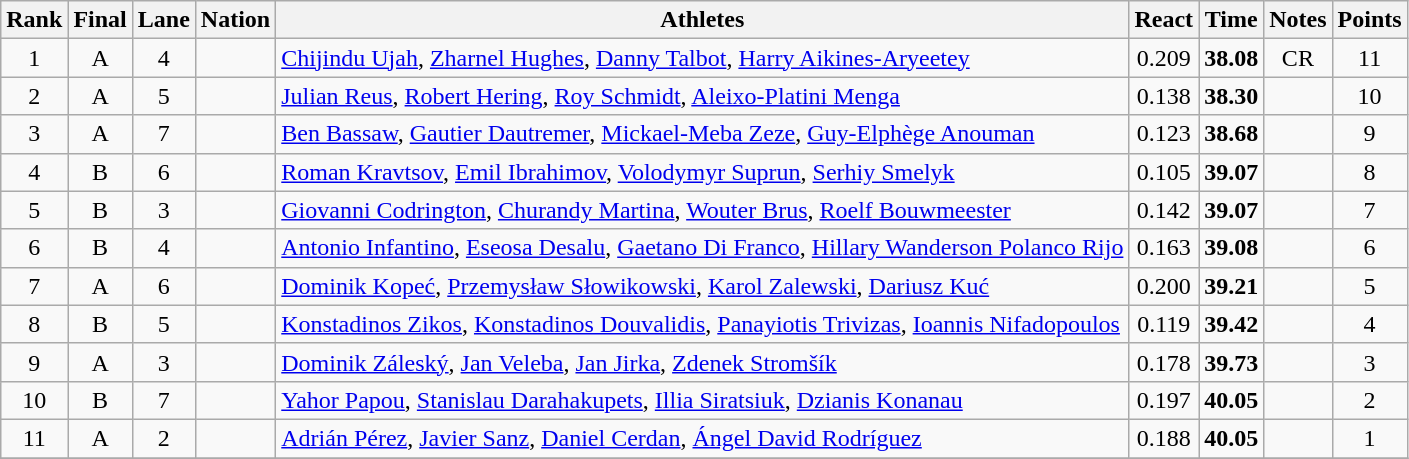<table class="wikitable sortable" style="text-align:center">
<tr>
<th>Rank</th>
<th>Final</th>
<th>Lane</th>
<th>Nation</th>
<th>Athletes</th>
<th>React</th>
<th>Time</th>
<th>Notes</th>
<th>Points</th>
</tr>
<tr>
<td>1</td>
<td>A</td>
<td>4</td>
<td align=left></td>
<td align=left><a href='#'>Chijindu Ujah</a>, <a href='#'>Zharnel Hughes</a>, <a href='#'>Danny Talbot</a>, <a href='#'>Harry Aikines-Aryeetey</a></td>
<td>0.209</td>
<td><strong>38.08</strong></td>
<td>CR</td>
<td>11</td>
</tr>
<tr>
<td>2</td>
<td>A</td>
<td>5</td>
<td align=left></td>
<td align=left><a href='#'>Julian Reus</a>, <a href='#'>Robert Hering</a>, <a href='#'>Roy Schmidt</a>, <a href='#'>Aleixo-Platini Menga</a></td>
<td>0.138</td>
<td><strong>38.30</strong></td>
<td></td>
<td>10</td>
</tr>
<tr>
<td>3</td>
<td>A</td>
<td>7</td>
<td align=left></td>
<td align=left><a href='#'>Ben Bassaw</a>, <a href='#'>Gautier Dautremer</a>, <a href='#'>Mickael-Meba Zeze</a>, <a href='#'>Guy-Elphège Anouman</a></td>
<td>0.123</td>
<td><strong>38.68</strong></td>
<td></td>
<td>9</td>
</tr>
<tr>
<td>4</td>
<td>B</td>
<td>6</td>
<td align=left></td>
<td align=left><a href='#'>Roman Kravtsov</a>, <a href='#'>Emil Ibrahimov</a>, <a href='#'>Volodymyr Suprun</a>, <a href='#'>Serhiy Smelyk</a></td>
<td>0.105</td>
<td><strong>39.07</strong></td>
<td></td>
<td>8</td>
</tr>
<tr>
<td>5</td>
<td>B</td>
<td>3</td>
<td align=left></td>
<td align=left><a href='#'>Giovanni Codrington</a>, <a href='#'>Churandy Martina</a>, <a href='#'>Wouter Brus</a>, <a href='#'>Roelf Bouwmeester</a></td>
<td>0.142</td>
<td><strong>39.07</strong></td>
<td></td>
<td>7</td>
</tr>
<tr>
<td>6</td>
<td>B</td>
<td>4</td>
<td align=left></td>
<td align=left><a href='#'>Antonio Infantino</a>, <a href='#'>Eseosa Desalu</a>, <a href='#'>Gaetano Di Franco</a>, <a href='#'>Hillary Wanderson Polanco Rijo</a></td>
<td>0.163</td>
<td><strong>39.08</strong></td>
<td></td>
<td>6</td>
</tr>
<tr>
<td>7</td>
<td>A</td>
<td>6</td>
<td align=left></td>
<td align=left><a href='#'>Dominik Kopeć</a>, <a href='#'>Przemysław Słowikowski</a>, <a href='#'>Karol Zalewski</a>, <a href='#'>Dariusz Kuć</a></td>
<td>0.200</td>
<td><strong>39.21</strong></td>
<td></td>
<td>5</td>
</tr>
<tr>
<td>8</td>
<td>B</td>
<td>5</td>
<td align=left></td>
<td align=left><a href='#'>Konstadinos Zikos</a>, <a href='#'>Konstadinos Douvalidis</a>, <a href='#'>Panayiotis Trivizas</a>, <a href='#'>Ioannis Nifadopoulos</a></td>
<td>0.119</td>
<td><strong>39.42</strong></td>
<td></td>
<td>4</td>
</tr>
<tr>
<td>9</td>
<td>A</td>
<td>3</td>
<td align=left></td>
<td align=left><a href='#'>Dominik Záleský</a>, <a href='#'>Jan Veleba</a>, <a href='#'>Jan Jirka</a>, <a href='#'>Zdenek Stromšík</a></td>
<td>0.178</td>
<td><strong>39.73</strong></td>
<td></td>
<td>3</td>
</tr>
<tr>
<td>10</td>
<td>B</td>
<td>7</td>
<td align=left></td>
<td align=left><a href='#'>Yahor Papou</a>, <a href='#'>Stanislau Darahakupets</a>, <a href='#'>Illia Siratsiuk</a>, <a href='#'>Dzianis Konanau</a></td>
<td>0.197</td>
<td><strong>40.05</strong></td>
<td></td>
<td>2</td>
</tr>
<tr>
<td>11</td>
<td>A</td>
<td>2</td>
<td align=left></td>
<td align=left><a href='#'>Adrián Pérez</a>, <a href='#'>Javier Sanz</a>, <a href='#'>Daniel Cerdan</a>, <a href='#'>Ángel David Rodríguez</a></td>
<td>0.188</td>
<td><strong>40.05</strong></td>
<td></td>
<td>1</td>
</tr>
<tr>
</tr>
</table>
